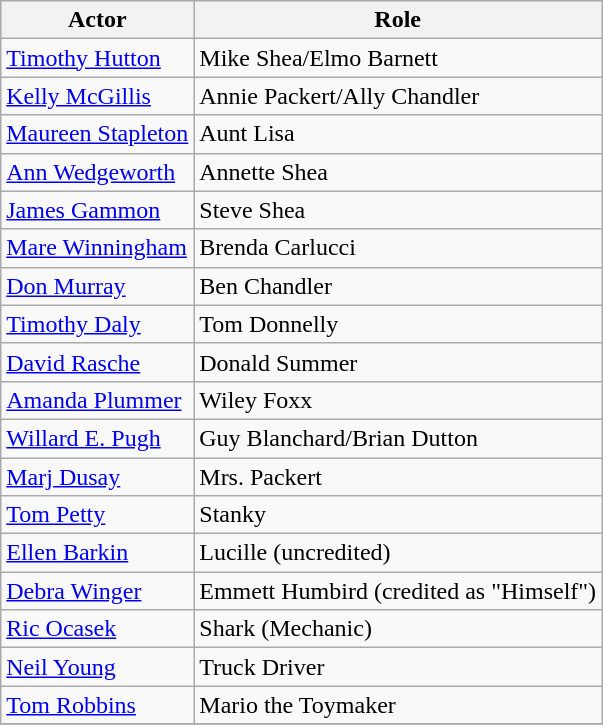<table class="wikitable">
<tr>
<th>Actor</th>
<th>Role</th>
</tr>
<tr>
<td><a href='#'>Timothy Hutton</a></td>
<td>Mike Shea/Elmo Barnett</td>
</tr>
<tr>
<td><a href='#'>Kelly McGillis</a></td>
<td>Annie Packert/Ally Chandler</td>
</tr>
<tr>
<td><a href='#'>Maureen Stapleton</a></td>
<td>Aunt Lisa</td>
</tr>
<tr>
<td><a href='#'>Ann Wedgeworth</a></td>
<td>Annette Shea</td>
</tr>
<tr>
<td><a href='#'>James Gammon</a></td>
<td>Steve Shea</td>
</tr>
<tr>
<td><a href='#'>Mare Winningham</a></td>
<td>Brenda Carlucci</td>
</tr>
<tr>
<td><a href='#'>Don Murray</a></td>
<td>Ben Chandler</td>
</tr>
<tr>
<td><a href='#'>Timothy Daly</a></td>
<td>Tom Donnelly</td>
</tr>
<tr>
<td><a href='#'>David Rasche</a></td>
<td>Donald Summer</td>
</tr>
<tr>
<td><a href='#'>Amanda Plummer</a></td>
<td>Wiley Foxx</td>
</tr>
<tr>
<td><a href='#'>Willard E. Pugh</a></td>
<td>Guy Blanchard/Brian Dutton</td>
</tr>
<tr>
<td><a href='#'>Marj Dusay</a></td>
<td>Mrs. Packert</td>
</tr>
<tr>
<td><a href='#'>Tom Petty</a></td>
<td>Stanky</td>
</tr>
<tr>
<td><a href='#'>Ellen Barkin</a></td>
<td>Lucille (uncredited)</td>
</tr>
<tr>
<td><a href='#'>Debra Winger</a></td>
<td>Emmett Humbird (credited as "Himself")</td>
</tr>
<tr>
<td><a href='#'>Ric Ocasek</a></td>
<td>Shark (Mechanic)</td>
</tr>
<tr>
<td><a href='#'>Neil Young</a></td>
<td>Truck Driver</td>
</tr>
<tr>
<td><a href='#'>Tom Robbins</a></td>
<td>Mario the Toymaker</td>
</tr>
<tr>
</tr>
</table>
